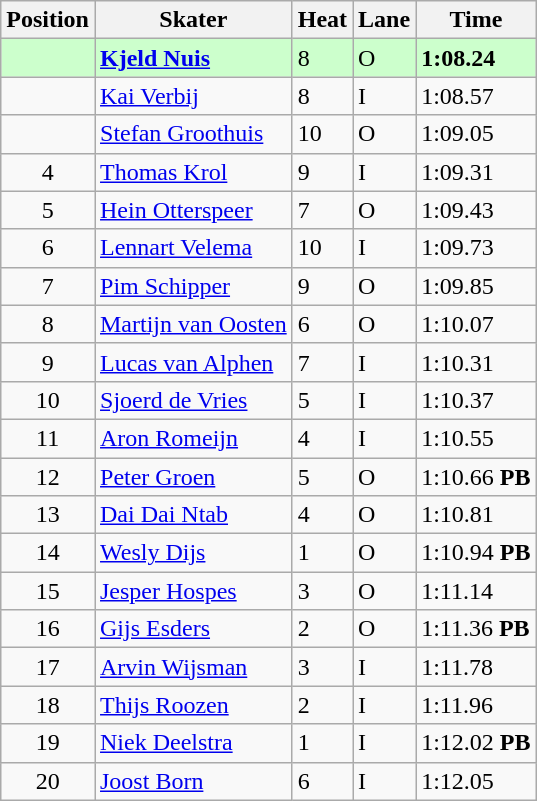<table class="wikitable">
<tr>
<th>Position</th>
<th>Skater</th>
<th>Heat</th>
<th>Lane</th>
<th>Time</th>
</tr>
<tr bgcolor=ccffcc>
<td align="center"></td>
<td><strong><a href='#'>Kjeld Nuis</a></strong></td>
<td>8</td>
<td>O</td>
<td><strong>1:08.24</strong></td>
</tr>
<tr>
<td align="center"></td>
<td><a href='#'>Kai Verbij</a></td>
<td>8</td>
<td>I</td>
<td>1:08.57</td>
</tr>
<tr>
<td align="center"></td>
<td><a href='#'>Stefan Groothuis</a></td>
<td>10</td>
<td>O</td>
<td>1:09.05</td>
</tr>
<tr>
<td align="center">4</td>
<td><a href='#'>Thomas Krol</a></td>
<td>9</td>
<td>I</td>
<td>1:09.31</td>
</tr>
<tr>
<td align="center">5</td>
<td><a href='#'>Hein Otterspeer</a></td>
<td>7</td>
<td>O</td>
<td>1:09.43</td>
</tr>
<tr>
<td align="center">6</td>
<td><a href='#'>Lennart Velema</a></td>
<td>10</td>
<td>I</td>
<td>1:09.73</td>
</tr>
<tr>
<td align="center">7</td>
<td><a href='#'>Pim Schipper</a></td>
<td>9</td>
<td>O</td>
<td>1:09.85</td>
</tr>
<tr>
<td align="center">8</td>
<td><a href='#'>Martijn van Oosten</a></td>
<td>6</td>
<td>O</td>
<td>1:10.07</td>
</tr>
<tr>
<td align="center">9</td>
<td><a href='#'>Lucas van Alphen</a></td>
<td>7</td>
<td>I</td>
<td>1:10.31</td>
</tr>
<tr>
<td align="center">10</td>
<td><a href='#'>Sjoerd de Vries</a></td>
<td>5</td>
<td>I</td>
<td>1:10.37</td>
</tr>
<tr>
<td align="center">11</td>
<td><a href='#'>Aron Romeijn</a></td>
<td>4</td>
<td>I</td>
<td>1:10.55</td>
</tr>
<tr>
<td align="center">12</td>
<td><a href='#'>Peter Groen</a></td>
<td>5</td>
<td>O</td>
<td>1:10.66 <strong>PB</strong></td>
</tr>
<tr>
<td align="center">13</td>
<td><a href='#'>Dai Dai Ntab</a></td>
<td>4</td>
<td>O</td>
<td>1:10.81</td>
</tr>
<tr>
<td align="center">14</td>
<td><a href='#'>Wesly Dijs</a></td>
<td>1</td>
<td>O</td>
<td>1:10.94 <strong>PB</strong></td>
</tr>
<tr>
<td align="center">15</td>
<td><a href='#'>Jesper Hospes</a></td>
<td>3</td>
<td>O</td>
<td>1:11.14</td>
</tr>
<tr>
<td align="center">16</td>
<td><a href='#'>Gijs Esders</a></td>
<td>2</td>
<td>O</td>
<td>1:11.36 <strong>PB</strong></td>
</tr>
<tr>
<td align="center">17</td>
<td><a href='#'>Arvin Wijsman</a></td>
<td>3</td>
<td>I</td>
<td>1:11.78</td>
</tr>
<tr>
<td align="center">18</td>
<td><a href='#'>Thijs Roozen</a></td>
<td>2</td>
<td>I</td>
<td>1:11.96</td>
</tr>
<tr>
<td align="center">19</td>
<td><a href='#'>Niek Deelstra</a></td>
<td>1</td>
<td>I</td>
<td>1:12.02 <strong>PB</strong></td>
</tr>
<tr>
<td align="center">20</td>
<td><a href='#'>Joost Born</a></td>
<td>6</td>
<td>I</td>
<td>1:12.05</td>
</tr>
</table>
